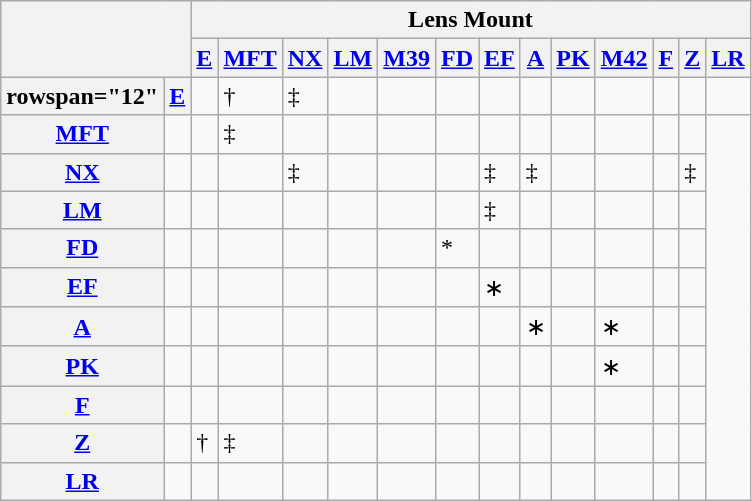<table class="wikitable">
<tr>
<th colspan="2" rowspan="2"></th>
<th colspan="13">Lens Mount</th>
</tr>
<tr>
<th><a href='#'>E</a></th>
<th><a href='#'>MFT</a></th>
<th><a href='#'>NX</a></th>
<th><a href='#'>LM</a></th>
<th><a href='#'>M39</a></th>
<th><a href='#'>FD</a></th>
<th><a href='#'>EF</a></th>
<th><a href='#'>A</a></th>
<th><a href='#'>PK</a></th>
<th><a href='#'>M42</a></th>
<th><a href='#'>F</a></th>
<th><a href='#'>Z</a></th>
<th><a href='#'>LR</a></th>
</tr>
<tr>
<th>rowspan="12" </th>
<th><a href='#'>E</a></th>
<td></td>
<td>†</td>
<td>‡</td>
<td></td>
<td></td>
<td></td>
<td></td>
<td></td>
<td></td>
<td></td>
<td></td>
<td></td>
<td></td>
</tr>
<tr>
<th><a href='#'>MFT</a></th>
<td></td>
<td></td>
<td>‡</td>
<td></td>
<td></td>
<td></td>
<td></td>
<td></td>
<td></td>
<td></td>
<td></td>
<td></td>
<td></td>
</tr>
<tr>
<th><a href='#'>NX</a></th>
<td></td>
<td></td>
<td></td>
<td>‡</td>
<td></td>
<td></td>
<td></td>
<td>‡</td>
<td>‡</td>
<td></td>
<td></td>
<td></td>
<td>‡</td>
</tr>
<tr>
<th><a href='#'>LM</a></th>
<td></td>
<td></td>
<td></td>
<td></td>
<td></td>
<td></td>
<td></td>
<td>‡</td>
<td></td>
<td></td>
<td></td>
<td></td>
<td></td>
</tr>
<tr>
<th><a href='#'>FD</a></th>
<td></td>
<td></td>
<td></td>
<td></td>
<td></td>
<td></td>
<td>*</td>
<td></td>
<td></td>
<td></td>
<td></td>
<td></td>
<td></td>
</tr>
<tr>
<th><a href='#'>EF</a></th>
<td></td>
<td></td>
<td></td>
<td></td>
<td></td>
<td></td>
<td></td>
<td>∗</td>
<td></td>
<td></td>
<td></td>
<td></td>
<td></td>
</tr>
<tr>
<th><a href='#'>A</a></th>
<td></td>
<td></td>
<td></td>
<td></td>
<td></td>
<td></td>
<td></td>
<td></td>
<td>∗</td>
<td></td>
<td>∗</td>
<td></td>
<td></td>
</tr>
<tr>
<th><a href='#'>PK</a></th>
<td></td>
<td></td>
<td></td>
<td></td>
<td></td>
<td></td>
<td></td>
<td></td>
<td></td>
<td></td>
<td>∗</td>
<td></td>
<td></td>
</tr>
<tr>
<th><a href='#'>F</a></th>
<td></td>
<td></td>
<td></td>
<td></td>
<td></td>
<td></td>
<td></td>
<td></td>
<td></td>
<td></td>
<td></td>
<td></td>
<td></td>
</tr>
<tr>
<th><a href='#'>Z</a></th>
<td></td>
<td>†</td>
<td>‡</td>
<td></td>
<td></td>
<td></td>
<td></td>
<td></td>
<td></td>
<td></td>
<td></td>
<td></td>
<td></td>
</tr>
<tr>
<th><a href='#'>LR</a></th>
<td></td>
<td></td>
<td></td>
<td></td>
<td></td>
<td></td>
<td></td>
<td></td>
<td></td>
<td></td>
<td></td>
<td></td>
<td></td>
</tr>
</table>
